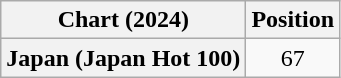<table class="wikitable plainrowheaders" style="text-align:center">
<tr>
<th scope="col">Chart (2024)</th>
<th scope="col">Position</th>
</tr>
<tr>
<th scope="row">Japan (Japan Hot 100)</th>
<td>67</td>
</tr>
</table>
